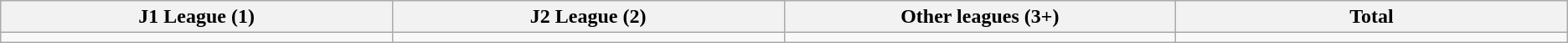<table class="wikitable">
<tr>
<th width="5%">J1 League (1)</th>
<th width="5%">J2 League (2)</th>
<th width="5%">Other leagues (3+)</th>
<th width="5%">Total</th>
</tr>
<tr>
<td></td>
<td></td>
<td></td>
<td></td>
</tr>
</table>
